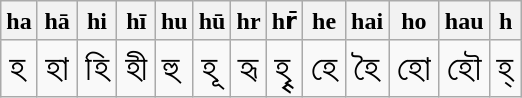<table class="wikitable">
<tr>
<th>ha</th>
<th>hā</th>
<th>hi</th>
<th>hī</th>
<th>hu</th>
<th>hū</th>
<th>hr</th>
<th>hr̄</th>
<th>he</th>
<th>hai</th>
<th>ho</th>
<th>hau</th>
<th>h</th>
</tr>
<tr style="font-size: 150%;">
<td>হ</td>
<td>হা</td>
<td>হি</td>
<td>হী</td>
<td>হু</td>
<td>হূ</td>
<td>হৃ</td>
<td>হৄ</td>
<td>হে</td>
<td>হৈ</td>
<td>হো</td>
<td>হৌ</td>
<td>হ্</td>
</tr>
</table>
